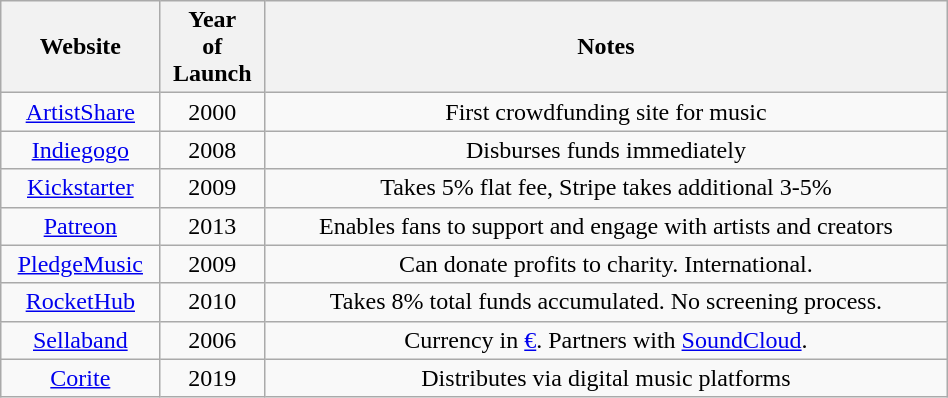<table style="width:50%; text-align: center;" class="wikitable sortable">
<tr>
<th>Website</th>
<th>Year<br>of<br>Launch</th>
<th>Notes</th>
</tr>
<tr>
<td><a href='#'>ArtistShare</a></td>
<td>2000</td>
<td>First crowdfunding site for music</td>
</tr>
<tr>
<td><a href='#'>Indiegogo</a></td>
<td>2008</td>
<td>Disburses funds immediately</td>
</tr>
<tr>
<td><a href='#'>Kickstarter</a></td>
<td>2009</td>
<td>Takes 5% flat fee, Stripe takes additional 3-5%</td>
</tr>
<tr>
<td><a href='#'>Patreon</a></td>
<td>2013</td>
<td>Enables fans to support and engage with artists and creators</td>
</tr>
<tr>
<td><a href='#'>PledgeMusic</a></td>
<td>2009</td>
<td>Can donate profits to charity. International.</td>
</tr>
<tr>
<td><a href='#'>RocketHub</a></td>
<td>2010</td>
<td>Takes 8% total funds accumulated. No screening process.</td>
</tr>
<tr>
<td><a href='#'>Sellaband</a></td>
<td>2006</td>
<td>Currency in <a href='#'>€</a>. Partners with <a href='#'>SoundCloud</a>.</td>
</tr>
<tr>
<td><a href='#'>Corite</a></td>
<td>2019</td>
<td>Distributes via digital music platforms</td>
</tr>
</table>
